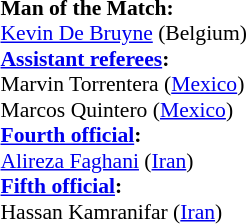<table width=50% style="font-size: 90%">
<tr>
<td><br><strong>Man of the Match:</strong>
<br><a href='#'>Kevin De Bruyne</a> (Belgium)<br><strong><a href='#'>Assistant referees</a>:</strong>
<br>Marvin Torrentera (<a href='#'>Mexico</a>)
<br>Marcos Quintero (<a href='#'>Mexico</a>)
<br><strong><a href='#'>Fourth official</a>:</strong>
<br><a href='#'>Alireza Faghani</a> (<a href='#'>Iran</a>)
<br><strong><a href='#'>Fifth official</a>:</strong>
<br>Hassan Kamranifar (<a href='#'>Iran</a>)</td>
</tr>
</table>
